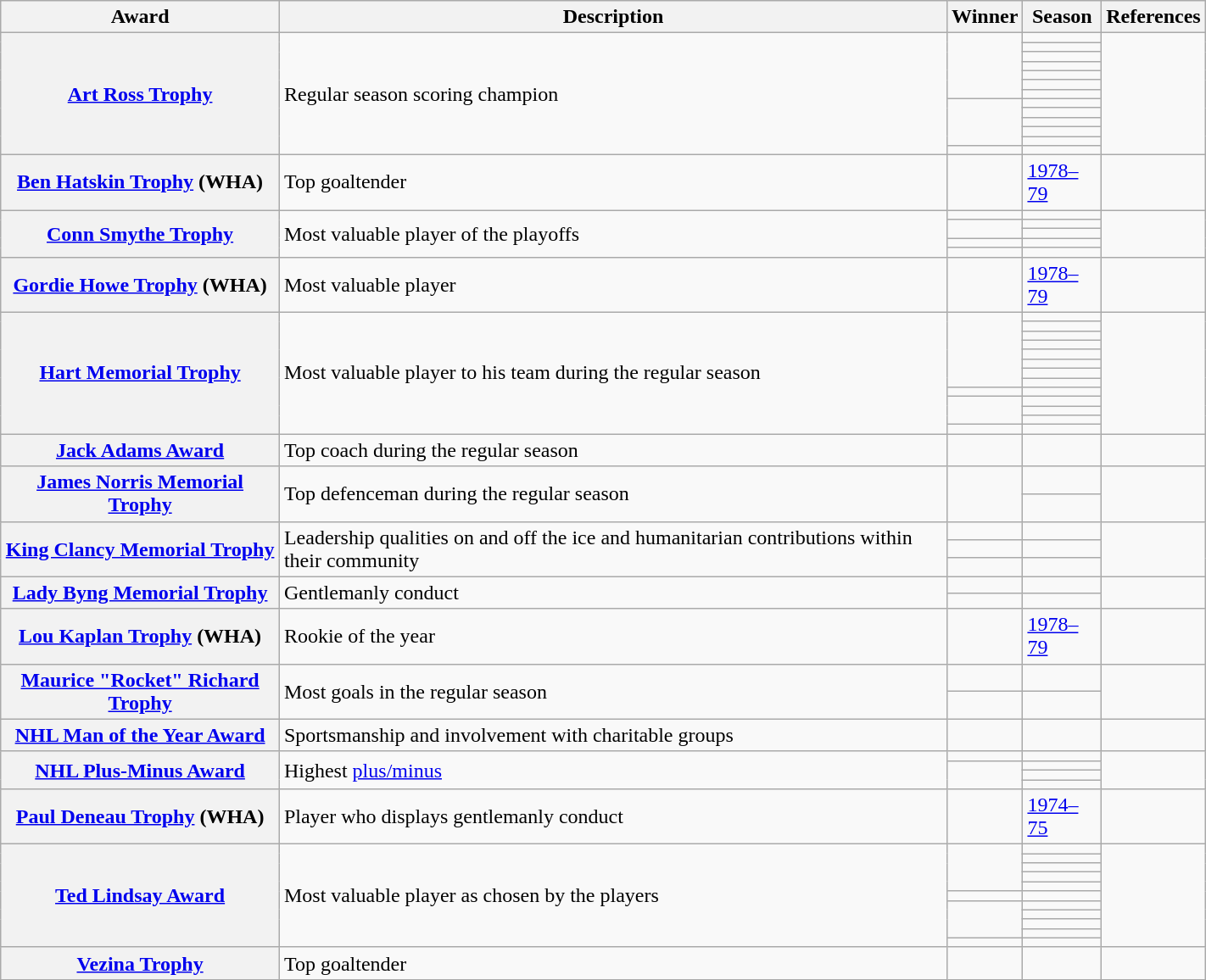<table class="wikitable sortable" width="75%">
<tr>
<th scope="col">Award</th>
<th scope="col" class="unsortable">Description</th>
<th scope="col">Winner</th>
<th scope="col">Season</th>
<th scope="col" class="unsortable">References</th>
</tr>
<tr>
<th scope="row" rowspan="13"><a href='#'>Art Ross Trophy</a></th>
<td rowspan="13">Regular season scoring champion</td>
<td rowspan="7"></td>
<td></td>
<td rowspan="13"></td>
</tr>
<tr>
<td></td>
</tr>
<tr>
<td></td>
</tr>
<tr>
<td></td>
</tr>
<tr>
<td></td>
</tr>
<tr>
<td></td>
</tr>
<tr>
<td></td>
</tr>
<tr>
<td rowspan="5"></td>
<td></td>
</tr>
<tr>
<td></td>
</tr>
<tr>
<td></td>
</tr>
<tr>
<td></td>
</tr>
<tr>
<td></td>
</tr>
<tr>
<td></td>
<td></td>
</tr>
<tr>
<th scope="row"><a href='#'>Ben Hatskin Trophy</a> (WHA)</th>
<td>Top goaltender</td>
<td></td>
<td><a href='#'>1978–79</a></td>
<td></td>
</tr>
<tr>
<th scope="row" rowspan="5"><a href='#'>Conn Smythe Trophy</a></th>
<td rowspan="5">Most valuable player of the playoffs</td>
<td></td>
<td></td>
<td rowspan="5"></td>
</tr>
<tr>
<td rowspan="2"></td>
<td></td>
</tr>
<tr>
<td></td>
</tr>
<tr>
<td></td>
<td></td>
</tr>
<tr>
<td></td>
<td></td>
</tr>
<tr>
<th scope="row"><a href='#'>Gordie Howe Trophy</a> (WHA)</th>
<td>Most valuable player</td>
<td></td>
<td><a href='#'>1978–79</a></td>
<td></td>
</tr>
<tr>
<th scope="row" rowspan="13"><a href='#'>Hart Memorial Trophy</a></th>
<td rowspan="13">Most valuable player to his team during the regular season</td>
<td rowspan="8"></td>
<td></td>
<td rowspan="13"></td>
</tr>
<tr>
<td></td>
</tr>
<tr>
<td></td>
</tr>
<tr>
<td></td>
</tr>
<tr>
<td></td>
</tr>
<tr>
<td></td>
</tr>
<tr>
<td></td>
</tr>
<tr>
<td></td>
</tr>
<tr>
<td></td>
<td></td>
</tr>
<tr>
<td rowspan="3"></td>
<td></td>
</tr>
<tr>
<td></td>
</tr>
<tr>
<td></td>
</tr>
<tr>
<td></td>
<td></td>
</tr>
<tr>
<th scope="row"><a href='#'>Jack Adams Award</a></th>
<td>Top coach during the regular season</td>
<td></td>
<td></td>
<td></td>
</tr>
<tr>
<th scope="row" rowspan="2"><a href='#'>James Norris Memorial Trophy</a></th>
<td rowspan="2">Top defenceman during the regular season</td>
<td rowspan="2"></td>
<td></td>
<td rowspan="2"></td>
</tr>
<tr>
<td></td>
</tr>
<tr>
<th scope="row" rowspan="3"><a href='#'>King Clancy Memorial Trophy</a></th>
<td rowspan="3">Leadership qualities on and off the ice and humanitarian contributions within their community</td>
<td></td>
<td></td>
<td rowspan="3"></td>
</tr>
<tr>
<td></td>
<td></td>
</tr>
<tr>
<td></td>
<td></td>
</tr>
<tr>
<th scope="row" rowspan="2"><a href='#'>Lady Byng Memorial Trophy</a></th>
<td rowspan="2">Gentlemanly conduct</td>
<td></td>
<td></td>
<td rowspan="2"></td>
</tr>
<tr>
<td></td>
<td></td>
</tr>
<tr>
<th scope="row"><a href='#'>Lou Kaplan Trophy</a> (WHA)</th>
<td>Rookie of the year</td>
<td></td>
<td><a href='#'>1978–79</a></td>
<td></td>
</tr>
<tr>
<th scope="row" rowspan="2"><a href='#'>Maurice "Rocket" Richard Trophy</a></th>
<td rowspan="2">Most goals in the regular season</td>
<td></td>
<td></td>
<td rowspan="2"></td>
</tr>
<tr>
<td></td>
<td></td>
</tr>
<tr>
<th scope="row"><a href='#'>NHL Man of the Year Award</a></th>
<td>Sportsmanship and involvement with charitable groups</td>
<td></td>
<td></td>
<td></td>
</tr>
<tr>
<th scope="row" rowspan="4"><a href='#'>NHL Plus-Minus Award</a></th>
<td rowspan="4">Highest <a href='#'>plus/minus</a></td>
<td></td>
<td></td>
<td rowspan="4"></td>
</tr>
<tr>
<td rowspan="3"></td>
<td></td>
</tr>
<tr>
<td></td>
</tr>
<tr>
<td></td>
</tr>
<tr>
<th scope="row"><a href='#'>Paul Deneau Trophy</a> (WHA)</th>
<td>Player who displays gentlemanly conduct</td>
<td></td>
<td><a href='#'>1974–75</a></td>
<td></td>
</tr>
<tr>
<th scope="row" rowspan="11"><a href='#'>Ted Lindsay Award</a></th>
<td rowspan="11">Most valuable player as chosen by the players</td>
<td rowspan="5"></td>
<td></td>
<td rowspan="11"></td>
</tr>
<tr>
<td></td>
</tr>
<tr>
<td></td>
</tr>
<tr>
<td></td>
</tr>
<tr>
<td></td>
</tr>
<tr>
<td></td>
<td></td>
</tr>
<tr>
<td rowspan="4"></td>
<td></td>
</tr>
<tr>
<td></td>
</tr>
<tr>
<td></td>
</tr>
<tr>
<td></td>
</tr>
<tr>
<td></td>
<td></td>
</tr>
<tr>
<th scope="row"><a href='#'>Vezina Trophy</a></th>
<td>Top goaltender</td>
<td></td>
<td></td>
<td></td>
</tr>
</table>
